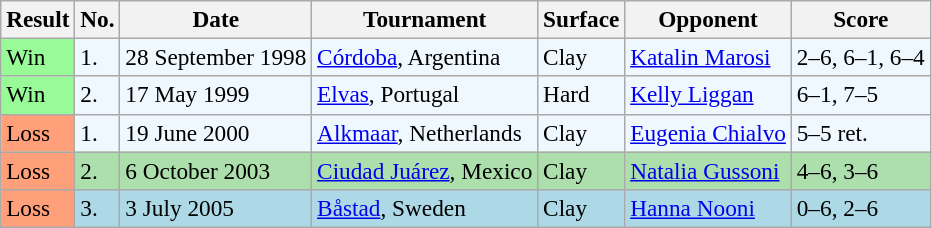<table class="sortable wikitable" style=font-size:97%>
<tr>
<th>Result</th>
<th>No.</th>
<th>Date</th>
<th>Tournament</th>
<th>Surface</th>
<th>Opponent</th>
<th>Score</th>
</tr>
<tr style="background:#f0f8ff;">
<td style="background:#98fb98;">Win</td>
<td>1.</td>
<td>28 September 1998</td>
<td><a href='#'>Córdoba</a>, Argentina</td>
<td>Clay</td>
<td> <a href='#'>Katalin Marosi</a></td>
<td>2–6, 6–1, 6–4</td>
</tr>
<tr style="background:#f0f8ff;">
<td style="background:#98fb98;">Win</td>
<td>2.</td>
<td>17 May 1999</td>
<td><a href='#'>Elvas</a>, Portugal</td>
<td>Hard</td>
<td> <a href='#'>Kelly Liggan</a></td>
<td>6–1, 7–5</td>
</tr>
<tr style="background:#f0f8ff;">
<td style="background:#ffa07a;">Loss</td>
<td>1.</td>
<td>19 June 2000</td>
<td><a href='#'>Alkmaar</a>, Netherlands</td>
<td>Clay</td>
<td> <a href='#'>Eugenia Chialvo</a></td>
<td>5–5 ret.</td>
</tr>
<tr style="background:#addfad;">
<td style="background:#ffa07a;">Loss</td>
<td>2.</td>
<td>6 October 2003</td>
<td><a href='#'>Ciudad Juárez</a>, Mexico</td>
<td>Clay</td>
<td> <a href='#'>Natalia Gussoni</a></td>
<td>4–6, 3–6</td>
</tr>
<tr style="background:lightblue;">
<td style="background:#ffa07a;">Loss</td>
<td>3.</td>
<td>3 July 2005</td>
<td><a href='#'>Båstad</a>, Sweden</td>
<td>Clay</td>
<td> <a href='#'>Hanna Nooni</a></td>
<td>0–6, 2–6</td>
</tr>
</table>
